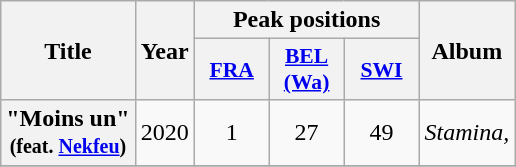<table class="wikitable plainrowheaders" style="text-align:center">
<tr>
<th scope="col" rowspan="2">Title</th>
<th scope="col" rowspan="2">Year</th>
<th scope="col" colspan="3">Peak positions</th>
<th rowspan="2">Album</th>
</tr>
<tr>
<th scope="col" style="width:3em;font-size:90%;"><a href='#'>FRA</a><br></th>
<th scope="col" style="width:3em;font-size:90%;"><a href='#'>BEL <br>(Wa)</a><br></th>
<th scope="col" style="width:3em;font-size:90%;"><a href='#'>SWI</a><br></th>
</tr>
<tr>
<th scope="row">"Moins un"<br><small>(feat. <a href='#'>Nekfeu</a>)</small></th>
<td>2020</td>
<td>1</td>
<td>27</td>
<td>49</td>
<td><em>Stamina,</em></td>
</tr>
<tr>
</tr>
</table>
